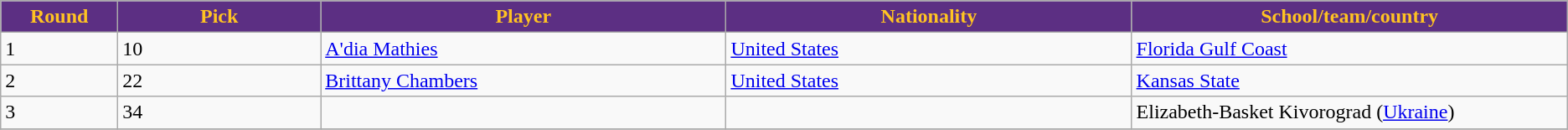<table class="wikitable">
<tr>
<th style="background:#5c2f83; color:#FFC322;" width="2%">Round</th>
<th style="background:#5c2f83; color:#FFC322;" width="5%">Pick</th>
<th style="background:#5c2f83; color:#FFC322;" width="10%">Player</th>
<th style="background:#5c2f83; color:#FFC322;" width="10%">Nationality</th>
<th style="background:#5c2f83; color:#FFC322;" width="10%">School/team/country</th>
</tr>
<tr>
<td>1</td>
<td>10</td>
<td><a href='#'>A'dia Mathies</a></td>
<td> <a href='#'>United States</a></td>
<td><a href='#'>Florida Gulf Coast</a></td>
</tr>
<tr>
<td>2</td>
<td>22</td>
<td><a href='#'>Brittany Chambers</a></td>
<td> <a href='#'>United States</a></td>
<td><a href='#'>Kansas State</a></td>
</tr>
<tr>
<td>3</td>
<td>34</td>
<td> </td>
<td></td>
<td>Elizabeth-Basket Kivorograd (<a href='#'>Ukraine</a>)</td>
</tr>
<tr>
</tr>
</table>
